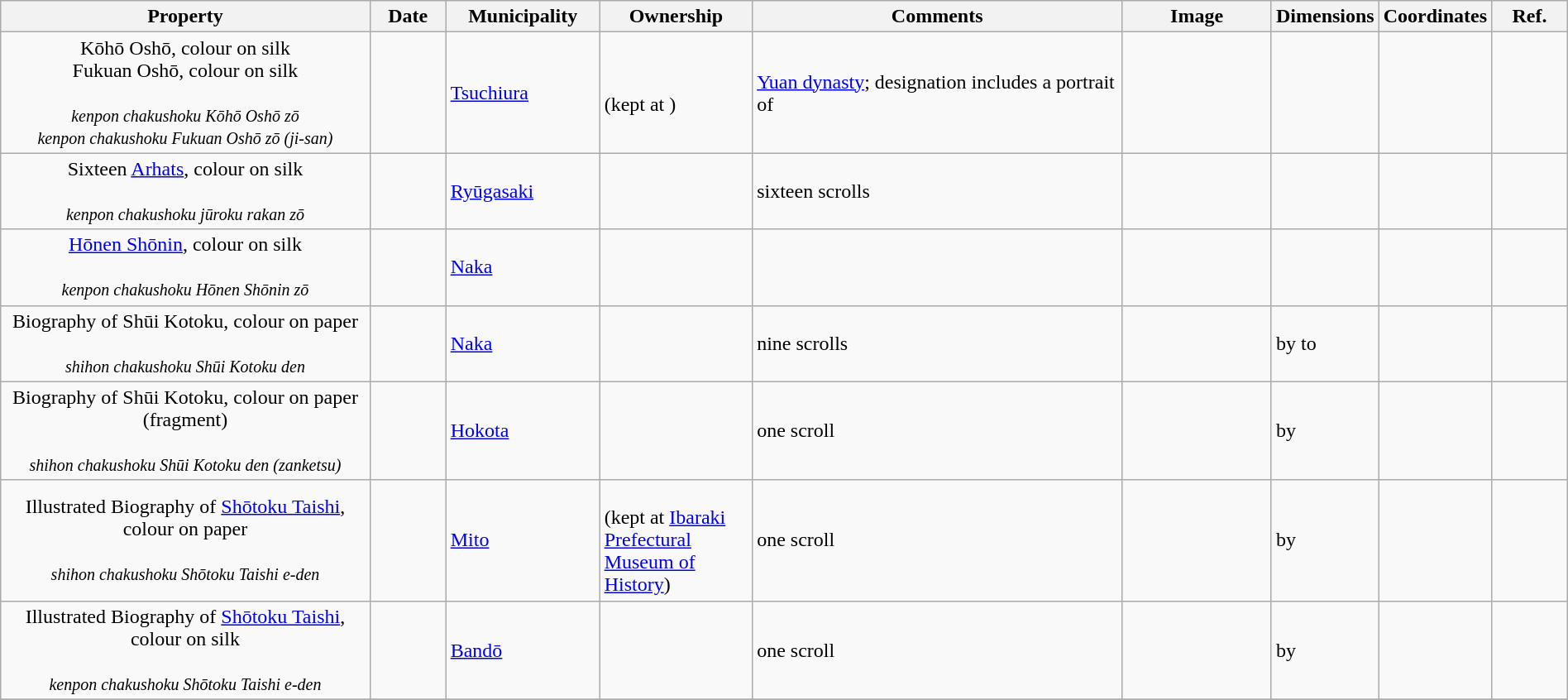<table class="wikitable sortable"  style="width:100%;">
<tr>
<th width="25%" align="left">Property</th>
<th width="5%" align="left" data-sort-type="number">Date</th>
<th width="10%" align="left">Municipality</th>
<th width="10%" align="left">Ownership</th>
<th width="25%" align="left" class="unsortable">Comments</th>
<th width="10%" align="left" class="unsortable">Image</th>
<th width="5%" align="left" class="unsortable">Dimensions</th>
<th width="5%" align="left" class="unsortable">Coordinates</th>
<th width="5%" align="left" class="unsortable">Ref.</th>
</tr>
<tr>
<td align="center">Kōhō Oshō, colour on silk<br>Fukuan Oshō, colour on silk<br><br><small><em>kenpon chakushoku Kōhō Oshō zō<br>kenpon chakushoku Fukuan Oshō zō (ji-san)</em></small></td>
<td></td>
<td><a href='#'>Tsuchiura</a></td>
<td><br>(kept at )</td>
<td><a href='#'>Yuan dynasty</a>; designation includes a portrait of </td>
<td></td>
<td></td>
<td></td>
<td> </td>
</tr>
<tr>
<td align="center">Sixteen <a href='#'>Arhats</a>, colour on silk<br><br><small><em>kenpon chakushoku jūroku rakan zō</em></small></td>
<td></td>
<td><a href='#'>Ryūgasaki</a></td>
<td></td>
<td>sixteen scrolls</td>
<td></td>
<td></td>
<td></td>
<td></td>
</tr>
<tr>
<td align="center"><a href='#'>Hōnen Shōnin</a>, colour on silk<br><br><small><em>kenpon chakushoku Hōnen Shōnin zō</em></small></td>
<td></td>
<td><a href='#'>Naka</a></td>
<td></td>
<td></td>
<td></td>
<td></td>
<td></td>
<td></td>
</tr>
<tr>
<td align="center">Biography of Shūi Kotoku, colour on paper<br><br><small><em>shihon chakushoku Shūi Kotoku den</em></small></td>
<td></td>
<td><a href='#'>Naka</a></td>
<td></td>
<td>nine scrolls</td>
<td></td>
<td> by  to </td>
<td></td>
<td></td>
</tr>
<tr>
<td align="center">Biography of Shūi Kotoku, colour on paper (fragment)<br><br><small><em>shihon chakushoku Shūi Kotoku den (zanketsu)</em></small></td>
<td></td>
<td><a href='#'>Hokota</a></td>
<td></td>
<td>one scroll</td>
<td></td>
<td> by </td>
<td></td>
<td></td>
</tr>
<tr>
<td align="center">Illustrated Biography of <a href='#'>Shōtoku Taishi</a>, colour on paper<br><br><small><em>shihon chakushoku Shōtoku Taishi e-den</em></small></td>
<td></td>
<td><a href='#'>Mito</a></td>
<td><br>(kept at <a href='#'>Ibaraki Prefectural Museum of History</a>)</td>
<td>one scroll</td>
<td></td>
<td> by </td>
<td></td>
<td></td>
</tr>
<tr>
<td align="center">Illustrated Biography of <a href='#'>Shōtoku Taishi</a>, colour on silk<br><br><small><em>kenpon chakushoku Shōtoku Taishi e-den</em></small></td>
<td></td>
<td><a href='#'>Bandō</a></td>
<td></td>
<td>one scroll</td>
<td></td>
<td> by </td>
<td></td>
<td></td>
</tr>
<tr>
</tr>
</table>
